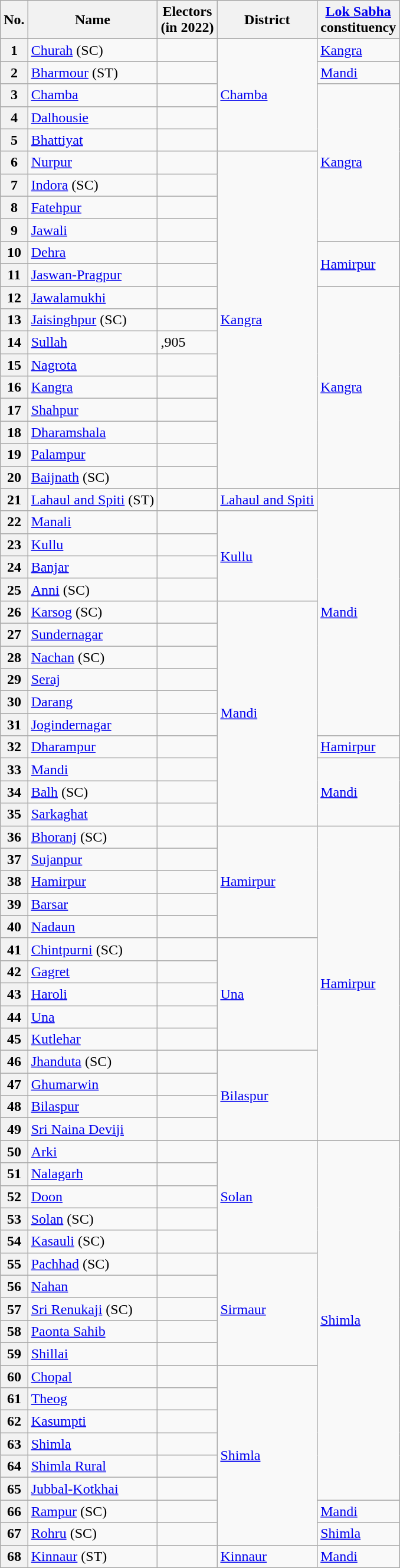<table class="wikitable sortable">
<tr>
<th>No.</th>
<th>Name</th>
<th>Electors<br>(in 2022)</th>
<th>District</th>
<th><a href='#'>Lok Sabha</a><br>constituency</th>
</tr>
<tr>
<th>1</th>
<td><a href='#'>Churah</a> (SC)</td>
<td></td>
<td rowspan=5><a href='#'>Chamba</a></td>
<td><a href='#'>Kangra</a></td>
</tr>
<tr>
<th>2</th>
<td><a href='#'>Bharmour</a> (ST)</td>
<td></td>
<td><a href='#'>Mandi</a></td>
</tr>
<tr>
<th>3</th>
<td><a href='#'>Chamba</a></td>
<td></td>
<td rowspan=7><a href='#'>Kangra</a></td>
</tr>
<tr>
<th>4</th>
<td><a href='#'>Dalhousie</a></td>
<td></td>
</tr>
<tr>
<th>5</th>
<td><a href='#'>Bhattiyat</a></td>
<td></td>
</tr>
<tr>
<th>6</th>
<td><a href='#'>Nurpur</a></td>
<td></td>
<td rowspan=15><a href='#'>Kangra</a></td>
</tr>
<tr>
<th>7</th>
<td><a href='#'>Indora</a> (SC)</td>
<td></td>
</tr>
<tr>
<th>8</th>
<td><a href='#'>Fatehpur</a></td>
<td></td>
</tr>
<tr>
<th>9</th>
<td><a href='#'>Jawali</a></td>
<td></td>
</tr>
<tr>
<th>10</th>
<td><a href='#'>Dehra</a></td>
<td></td>
<td rowspan=2><a href='#'>Hamirpur</a></td>
</tr>
<tr>
<th>11</th>
<td><a href='#'>Jaswan-Pragpur</a></td>
<td></td>
</tr>
<tr>
<th>12</th>
<td><a href='#'>Jawalamukhi</a></td>
<td></td>
<td rowspan=9><a href='#'>Kangra</a></td>
</tr>
<tr>
<th>13</th>
<td><a href='#'>Jaisinghpur</a> (SC)</td>
<td></td>
</tr>
<tr>
<th>14</th>
<td><a href='#'>Sullah</a></td>
<td>,905</td>
</tr>
<tr>
<th>15</th>
<td><a href='#'>Nagrota</a></td>
<td></td>
</tr>
<tr>
<th>16</th>
<td><a href='#'>Kangra</a></td>
<td></td>
</tr>
<tr>
<th>17</th>
<td><a href='#'>Shahpur</a></td>
<td></td>
</tr>
<tr>
<th>18</th>
<td><a href='#'>Dharamshala</a></td>
<td></td>
</tr>
<tr>
<th>19</th>
<td><a href='#'>Palampur</a></td>
<td></td>
</tr>
<tr>
<th>20</th>
<td><a href='#'>Baijnath</a> (SC)</td>
<td></td>
</tr>
<tr>
<th>21</th>
<td><a href='#'>Lahaul and Spiti</a> (ST)</td>
<td></td>
<td><a href='#'>Lahaul and Spiti</a></td>
<td rowspan=11><a href='#'>Mandi</a></td>
</tr>
<tr>
<th>22</th>
<td><a href='#'>Manali</a></td>
<td></td>
<td rowspan=4><a href='#'>Kullu</a></td>
</tr>
<tr>
<th>23</th>
<td><a href='#'>Kullu</a></td>
<td></td>
</tr>
<tr>
<th>24</th>
<td><a href='#'>Banjar</a></td>
<td></td>
</tr>
<tr>
<th>25</th>
<td><a href='#'>Anni</a> (SC)</td>
<td></td>
</tr>
<tr>
<th>26</th>
<td><a href='#'>Karsog</a> (SC)</td>
<td></td>
<td rowspan=10><a href='#'>Mandi</a></td>
</tr>
<tr>
<th>27</th>
<td><a href='#'>Sundernagar</a></td>
<td></td>
</tr>
<tr>
<th>28</th>
<td><a href='#'>Nachan</a> (SC)</td>
<td></td>
</tr>
<tr>
<th>29</th>
<td><a href='#'>Seraj</a></td>
<td></td>
</tr>
<tr>
<th>30</th>
<td><a href='#'>Darang</a></td>
<td></td>
</tr>
<tr>
<th>31</th>
<td><a href='#'>Jogindernagar</a></td>
<td></td>
</tr>
<tr>
<th>32</th>
<td><a href='#'>Dharampur</a></td>
<td></td>
<td><a href='#'>Hamirpur</a></td>
</tr>
<tr>
<th>33</th>
<td><a href='#'>Mandi</a></td>
<td></td>
<td rowspan=3><a href='#'>Mandi</a></td>
</tr>
<tr>
<th>34</th>
<td><a href='#'>Balh</a> (SC)</td>
<td></td>
</tr>
<tr>
<th>35</th>
<td><a href='#'>Sarkaghat</a></td>
<td></td>
</tr>
<tr>
<th>36</th>
<td><a href='#'>Bhoranj</a> (SC)</td>
<td></td>
<td rowspan=5><a href='#'>Hamirpur</a></td>
<td rowspan=14><a href='#'>Hamirpur</a></td>
</tr>
<tr>
<th>37</th>
<td><a href='#'>Sujanpur</a></td>
<td></td>
</tr>
<tr>
<th>38</th>
<td><a href='#'>Hamirpur</a></td>
<td></td>
</tr>
<tr>
<th>39</th>
<td><a href='#'>Barsar</a></td>
<td></td>
</tr>
<tr>
<th>40</th>
<td><a href='#'>Nadaun</a></td>
<td></td>
</tr>
<tr>
<th>41</th>
<td><a href='#'>Chintpurni</a> (SC)</td>
<td></td>
<td rowspan=5><a href='#'>Una</a></td>
</tr>
<tr>
<th>42</th>
<td><a href='#'>Gagret</a></td>
<td></td>
</tr>
<tr>
<th>43</th>
<td><a href='#'>Haroli</a></td>
<td></td>
</tr>
<tr>
<th>44</th>
<td><a href='#'>Una</a></td>
<td></td>
</tr>
<tr>
<th>45</th>
<td><a href='#'>Kutlehar</a></td>
<td></td>
</tr>
<tr>
<th>46</th>
<td><a href='#'>Jhanduta</a> (SC)</td>
<td></td>
<td rowspan=4><a href='#'>Bilaspur</a></td>
</tr>
<tr>
<th>47</th>
<td><a href='#'>Ghumarwin</a></td>
<td></td>
</tr>
<tr>
<th>48</th>
<td><a href='#'>Bilaspur</a></td>
<td></td>
</tr>
<tr>
<th>49</th>
<td><a href='#'>Sri Naina Deviji</a></td>
<td></td>
</tr>
<tr>
<th>50</th>
<td><a href='#'>Arki</a></td>
<td></td>
<td rowspan=5><a href='#'>Solan</a></td>
<td rowspan=16><a href='#'>Shimla</a></td>
</tr>
<tr>
<th>51</th>
<td><a href='#'>Nalagarh</a></td>
<td></td>
</tr>
<tr>
<th>52</th>
<td><a href='#'>Doon</a></td>
<td></td>
</tr>
<tr>
<th>53</th>
<td><a href='#'>Solan</a> (SC)</td>
<td></td>
</tr>
<tr>
<th>54</th>
<td><a href='#'>Kasauli</a> (SC)</td>
<td></td>
</tr>
<tr>
<th>55</th>
<td><a href='#'>Pachhad</a> (SC)</td>
<td></td>
<td rowspan=5><a href='#'>Sirmaur</a></td>
</tr>
<tr>
<th>56</th>
<td><a href='#'>Nahan</a></td>
<td></td>
</tr>
<tr>
<th>57</th>
<td><a href='#'>Sri Renukaji</a> (SC)</td>
<td></td>
</tr>
<tr>
<th>58</th>
<td><a href='#'>Paonta Sahib</a></td>
<td></td>
</tr>
<tr>
<th>59</th>
<td><a href='#'>Shillai</a></td>
<td></td>
</tr>
<tr>
<th>60</th>
<td><a href='#'>Chopal</a></td>
<td></td>
<td rowspan=8><a href='#'>Shimla</a></td>
</tr>
<tr>
<th>61</th>
<td><a href='#'>Theog</a></td>
<td></td>
</tr>
<tr>
<th>62</th>
<td><a href='#'>Kasumpti</a></td>
<td></td>
</tr>
<tr>
<th>63</th>
<td><a href='#'>Shimla</a></td>
<td></td>
</tr>
<tr>
<th>64</th>
<td><a href='#'>Shimla Rural</a></td>
<td></td>
</tr>
<tr>
<th>65</th>
<td><a href='#'>Jubbal-Kotkhai</a></td>
<td></td>
</tr>
<tr>
<th>66</th>
<td><a href='#'>Rampur</a> (SC)</td>
<td></td>
<td><a href='#'>Mandi</a></td>
</tr>
<tr>
<th>67</th>
<td><a href='#'>Rohru</a> (SC)</td>
<td></td>
<td><a href='#'>Shimla</a></td>
</tr>
<tr>
<th>68</th>
<td><a href='#'>Kinnaur</a> (ST)</td>
<td></td>
<td><a href='#'>Kinnaur</a></td>
<td><a href='#'>Mandi</a></td>
</tr>
</table>
